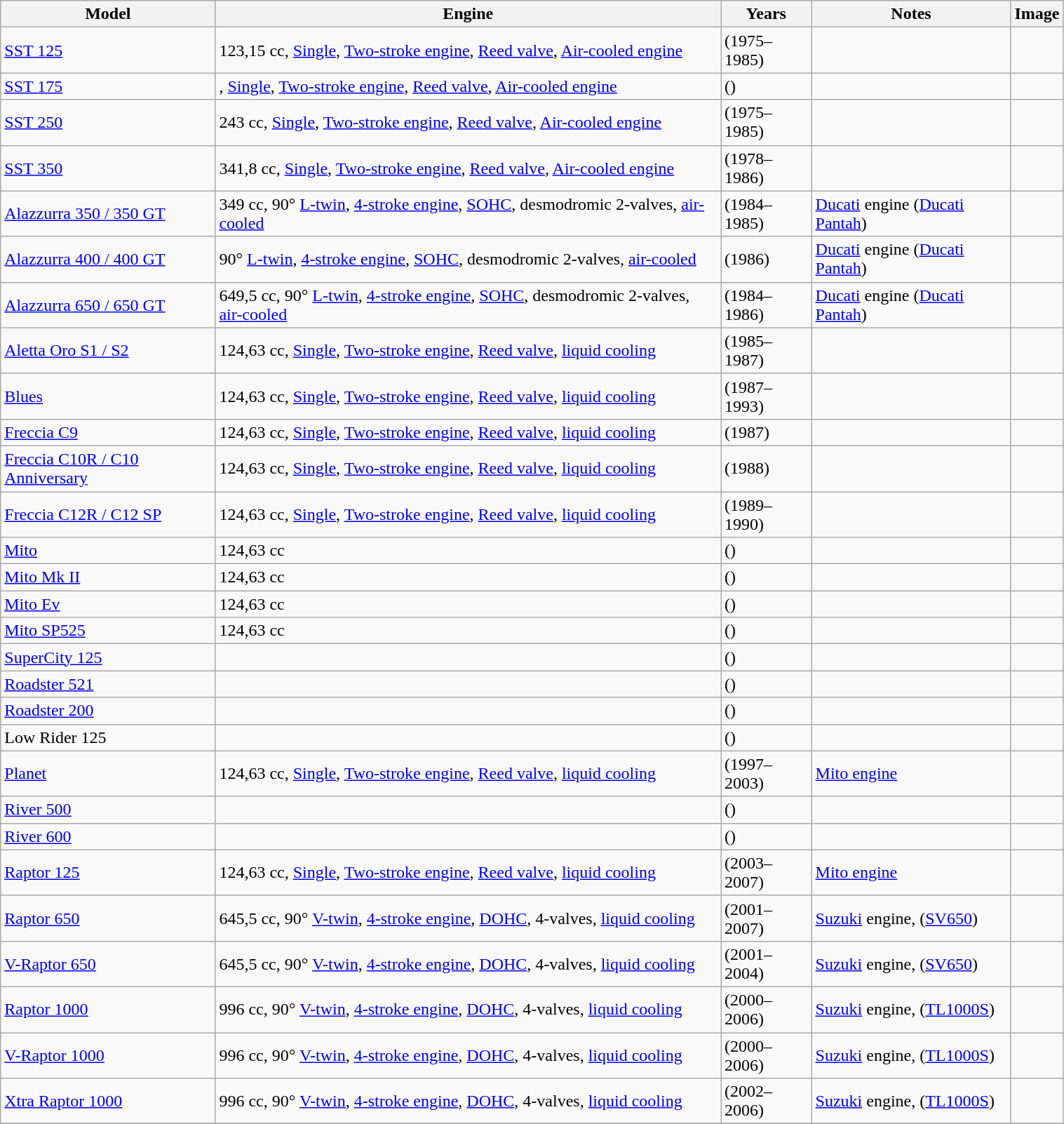<table class="wikitable sortable" style="width:80%">
<tr>
<th>Model</th>
<th>Engine</th>
<th>Years</th>
<th>Notes</th>
<th>Image</th>
</tr>
<tr>
<td><a href='#'>SST 125</a></td>
<td>123,15 cc, <a href='#'>Single</a>, <a href='#'>Two-stroke engine</a>, <a href='#'>Reed valve</a>, <a href='#'>Air-cooled engine</a></td>
<td>(1975–1985)</td>
<td></td>
<td></td>
</tr>
<tr>
<td><a href='#'>SST 175</a></td>
<td>, <a href='#'>Single</a>, <a href='#'>Two-stroke engine</a>, <a href='#'>Reed valve</a>, <a href='#'>Air-cooled engine</a></td>
<td>()</td>
<td></td>
<td></td>
</tr>
<tr>
<td><a href='#'>SST 250</a></td>
<td>243 cc, <a href='#'>Single</a>, <a href='#'>Two-stroke engine</a>, <a href='#'>Reed valve</a>, <a href='#'>Air-cooled engine</a></td>
<td>(1975–1985)</td>
<td></td>
<td></td>
</tr>
<tr>
<td><a href='#'>SST 350</a></td>
<td>341,8 cc, <a href='#'>Single</a>, <a href='#'>Two-stroke engine</a>, <a href='#'>Reed valve</a>, <a href='#'>Air-cooled engine</a></td>
<td>(1978–1986)</td>
<td></td>
<td></td>
</tr>
<tr>
<td><a href='#'>Alazzurra 350 / 350 GT</a></td>
<td>349 cc, 90° <a href='#'>L-twin</a>, <a href='#'>4-stroke engine</a>, <a href='#'>SOHC</a>, desmodromic 2-valves, <a href='#'>air-cooled</a></td>
<td>(1984–1985)</td>
<td><a href='#'>Ducati</a> engine (<a href='#'>Ducati Pantah</a>)</td>
<td></td>
</tr>
<tr>
<td><a href='#'>Alazzurra 400 / 400 GT</a></td>
<td>90° <a href='#'>L-twin</a>, <a href='#'>4-stroke engine</a>, <a href='#'>SOHC</a>, desmodromic 2-valves, <a href='#'>air-cooled</a></td>
<td>(1986)</td>
<td><a href='#'>Ducati</a> engine (<a href='#'>Ducati Pantah</a>)</td>
<td></td>
</tr>
<tr>
<td><a href='#'>Alazzurra 650 / 650 GT</a></td>
<td>649,5 cc, 90° <a href='#'>L-twin</a>, <a href='#'>4-stroke engine</a>, <a href='#'>SOHC</a>, desmodromic 2-valves, <a href='#'>air-cooled</a></td>
<td>(1984–1986)</td>
<td><a href='#'>Ducati</a> engine (<a href='#'>Ducati Pantah</a>)</td>
<td></td>
</tr>
<tr>
<td><a href='#'>Aletta Oro S1 / S2</a></td>
<td>124,63 cc, <a href='#'>Single</a>, <a href='#'>Two-stroke engine</a>, <a href='#'>Reed valve</a>, <a href='#'>liquid cooling</a></td>
<td>(1985–1987)</td>
<td></td>
<td></td>
</tr>
<tr>
<td><a href='#'>Blues</a></td>
<td>124,63 cc, <a href='#'>Single</a>, <a href='#'>Two-stroke engine</a>, <a href='#'>Reed valve</a>, <a href='#'>liquid cooling</a></td>
<td>(1987–1993)</td>
<td></td>
<td></td>
</tr>
<tr>
<td><a href='#'>Freccia C9</a></td>
<td>124,63 cc, <a href='#'>Single</a>, <a href='#'>Two-stroke engine</a>, <a href='#'>Reed valve</a>, <a href='#'>liquid cooling</a></td>
<td>(1987)</td>
<td></td>
<td></td>
</tr>
<tr>
<td><a href='#'>Freccia C10R / C10 Anniversary</a></td>
<td>124,63 cc, <a href='#'>Single</a>, <a href='#'>Two-stroke engine</a>, <a href='#'>Reed valve</a>, <a href='#'>liquid cooling</a></td>
<td>(1988)</td>
<td></td>
<td></td>
</tr>
<tr>
<td><a href='#'>Freccia C12R / C12 SP</a></td>
<td>124,63 cc, <a href='#'>Single</a>, <a href='#'>Two-stroke engine</a>, <a href='#'>Reed valve</a>, <a href='#'>liquid cooling</a></td>
<td>(1989–1990)</td>
<td></td>
<td></td>
</tr>
<tr>
<td><a href='#'>Mito</a></td>
<td>124,63 cc</td>
<td>()</td>
<td></td>
<td></td>
</tr>
<tr>
<td><a href='#'>Mito Mk II</a></td>
<td>124,63 cc</td>
<td>()</td>
<td></td>
<td></td>
</tr>
<tr>
<td><a href='#'>Mito Ev</a></td>
<td>124,63 cc</td>
<td>()</td>
<td></td>
<td></td>
</tr>
<tr>
<td><a href='#'>Mito SP525</a></td>
<td>124,63 cc</td>
<td>()</td>
<td></td>
<td></td>
</tr>
<tr>
<td><a href='#'>SuperCity 125</a></td>
<td></td>
<td>()</td>
<td></td>
<td></td>
</tr>
<tr>
<td><a href='#'>Roadster 521</a></td>
<td></td>
<td>()</td>
<td></td>
<td></td>
</tr>
<tr>
<td><a href='#'>Roadster 200</a></td>
<td></td>
<td>()</td>
<td></td>
<td></td>
</tr>
<tr>
<td>Low Rider 125</td>
<td></td>
<td>()</td>
<td></td>
<td></td>
</tr>
<tr>
<td><a href='#'>Planet</a></td>
<td>124,63 cc, <a href='#'>Single</a>, <a href='#'>Two-stroke engine</a>, <a href='#'>Reed valve</a>, <a href='#'>liquid cooling</a></td>
<td>(1997–2003)</td>
<td><a href='#'>Mito engine</a></td>
<td></td>
</tr>
<tr>
<td><a href='#'>River 500</a></td>
<td></td>
<td>()</td>
<td></td>
<td></td>
</tr>
<tr>
<td><a href='#'>River 600</a></td>
<td></td>
<td>()</td>
<td></td>
<td></td>
</tr>
<tr>
<td><a href='#'>Raptor 125</a></td>
<td>124,63 cc, <a href='#'>Single</a>, <a href='#'>Two-stroke engine</a>, <a href='#'>Reed valve</a>, <a href='#'>liquid cooling</a></td>
<td>(2003–2007)</td>
<td><a href='#'>Mito engine</a></td>
<td></td>
</tr>
<tr>
<td><a href='#'>Raptor 650</a></td>
<td>645,5 cc, 90° <a href='#'>V-twin</a>, <a href='#'>4-stroke engine</a>, <a href='#'>DOHC</a>, 4-valves, <a href='#'>liquid cooling</a></td>
<td>(2001–2007)</td>
<td><a href='#'>Suzuki</a> engine, (<a href='#'>SV650</a>)</td>
<td></td>
</tr>
<tr>
<td><a href='#'>V-Raptor 650</a></td>
<td>645,5 cc, 90° <a href='#'>V-twin</a>, <a href='#'>4-stroke engine</a>, <a href='#'>DOHC</a>, 4-valves, <a href='#'>liquid cooling</a></td>
<td>(2001–2004)</td>
<td><a href='#'>Suzuki</a> engine, (<a href='#'>SV650</a>)</td>
<td></td>
</tr>
<tr>
<td><a href='#'>Raptor 1000</a></td>
<td>996 cc, 90° <a href='#'>V-twin</a>, <a href='#'>4-stroke engine</a>, <a href='#'>DOHC</a>, 4-valves, <a href='#'>liquid cooling</a></td>
<td>(2000–2006)</td>
<td><a href='#'>Suzuki</a> engine, (<a href='#'>TL1000S</a>)</td>
<td></td>
</tr>
<tr>
<td><a href='#'>V-Raptor 1000</a></td>
<td>996 cc, 90° <a href='#'>V-twin</a>, <a href='#'>4-stroke engine</a>, <a href='#'>DOHC</a>, 4-valves, <a href='#'>liquid cooling</a></td>
<td>(2000–2006)</td>
<td><a href='#'>Suzuki</a> engine, (<a href='#'>TL1000S</a>)</td>
<td></td>
</tr>
<tr>
<td><a href='#'>Xtra Raptor 1000</a></td>
<td>996 cc, 90° <a href='#'>V-twin</a>, <a href='#'>4-stroke engine</a>, <a href='#'>DOHC</a>, 4-valves, <a href='#'>liquid cooling</a></td>
<td>(2002–2006)</td>
<td><a href='#'>Suzuki</a> engine, (<a href='#'>TL1000S</a>)</td>
<td></td>
</tr>
<tr>
</tr>
</table>
